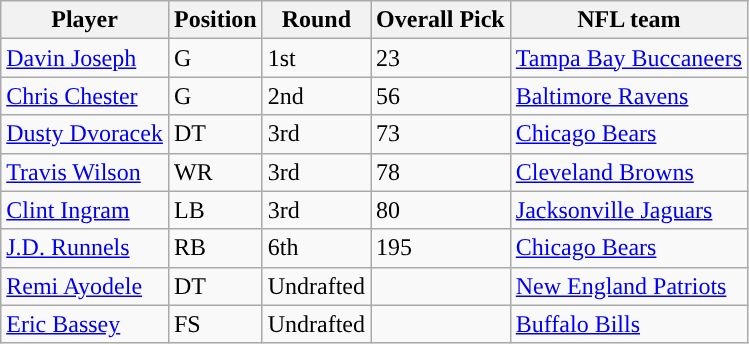<table class="wikitable">
<tr>
<th>Player</th>
<th>Position</th>
<th>Round</th>
<th>Overall Pick</th>
<th>NFL team</th>
</tr>
<tr>
<td><a href='#'>Davin Joseph</a></td>
<td>G</td>
<td>1st</td>
<td>23</td>
<td><a href='#'>Tampa Bay Buccaneers</a></td>
</tr>
<tr>
<td><a href='#'>Chris Chester</a></td>
<td>G</td>
<td>2nd</td>
<td>56</td>
<td><a href='#'>Baltimore Ravens</a></td>
</tr>
<tr>
<td><a href='#'>Dusty Dvoracek</a></td>
<td>DT</td>
<td>3rd</td>
<td>73</td>
<td><a href='#'>Chicago Bears</a></td>
</tr>
<tr>
<td><a href='#'>Travis Wilson</a></td>
<td>WR</td>
<td>3rd</td>
<td>78</td>
<td><a href='#'>Cleveland Browns</a></td>
</tr>
<tr>
<td><a href='#'>Clint Ingram</a></td>
<td>LB</td>
<td>3rd</td>
<td>80</td>
<td><a href='#'>Jacksonville Jaguars</a></td>
</tr>
<tr>
<td><a href='#'>J.D. Runnels</a></td>
<td>RB</td>
<td>6th</td>
<td>195</td>
<td><a href='#'>Chicago Bears</a></td>
</tr>
<tr>
<td><a href='#'>Remi Ayodele</a></td>
<td>DT</td>
<td>Undrafted</td>
<td></td>
<td><a href='#'>New England Patriots</a></td>
</tr>
<tr>
<td><a href='#'>Eric Bassey</a></td>
<td>FS</td>
<td>Undrafted</td>
<td></td>
<td><a href='#'>Buffalo Bills</a></td>
</tr>
</table>
